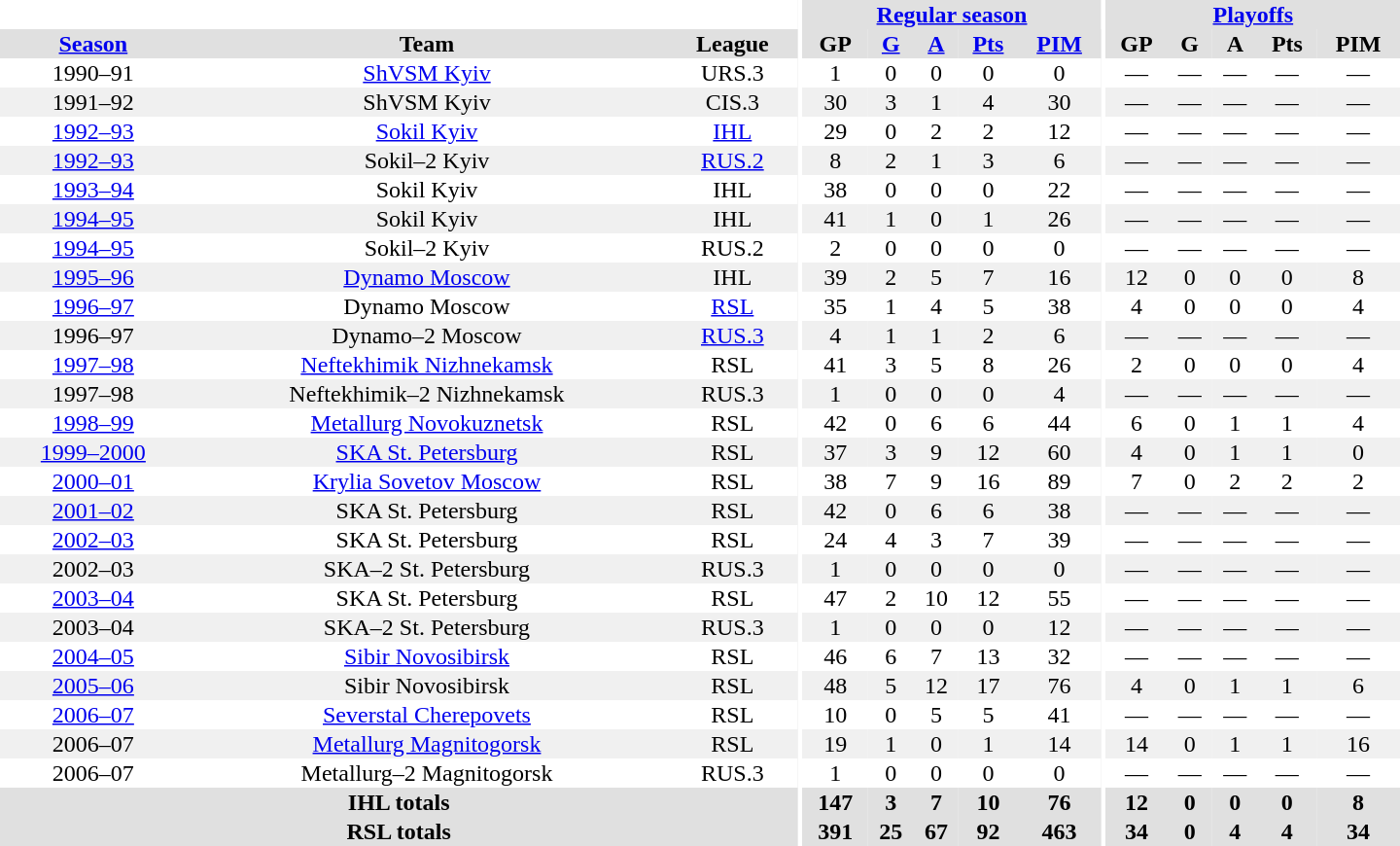<table border="0" cellpadding="1" cellspacing="0" style="text-align:center; width:60em">
<tr bgcolor="#e0e0e0">
<th colspan="3" bgcolor="#ffffff"></th>
<th rowspan="99" bgcolor="#ffffff"></th>
<th colspan="5"><a href='#'>Regular season</a></th>
<th rowspan="99" bgcolor="#ffffff"></th>
<th colspan="5"><a href='#'>Playoffs</a></th>
</tr>
<tr bgcolor="#e0e0e0">
<th><a href='#'>Season</a></th>
<th>Team</th>
<th>League</th>
<th>GP</th>
<th><a href='#'>G</a></th>
<th><a href='#'>A</a></th>
<th><a href='#'>Pts</a></th>
<th><a href='#'>PIM</a></th>
<th>GP</th>
<th>G</th>
<th>A</th>
<th>Pts</th>
<th>PIM</th>
</tr>
<tr>
<td>1990–91</td>
<td><a href='#'>ShVSM Kyiv</a></td>
<td>URS.3</td>
<td>1</td>
<td>0</td>
<td>0</td>
<td>0</td>
<td>0</td>
<td>—</td>
<td>—</td>
<td>—</td>
<td>—</td>
<td>—</td>
</tr>
<tr bgcolor="#f0f0f0">
<td>1991–92</td>
<td>ShVSM Kyiv</td>
<td>CIS.3</td>
<td>30</td>
<td>3</td>
<td>1</td>
<td>4</td>
<td>30</td>
<td>—</td>
<td>—</td>
<td>—</td>
<td>—</td>
<td>—</td>
</tr>
<tr>
<td><a href='#'>1992–93</a></td>
<td><a href='#'>Sokil Kyiv</a></td>
<td><a href='#'>IHL</a></td>
<td>29</td>
<td>0</td>
<td>2</td>
<td>2</td>
<td>12</td>
<td>—</td>
<td>—</td>
<td>—</td>
<td>—</td>
<td>—</td>
</tr>
<tr bgcolor="#f0f0f0">
<td><a href='#'>1992–93</a></td>
<td>Sokil–2 Kyiv</td>
<td><a href='#'>RUS.2</a></td>
<td>8</td>
<td>2</td>
<td>1</td>
<td>3</td>
<td>6</td>
<td>—</td>
<td>—</td>
<td>—</td>
<td>—</td>
<td>—</td>
</tr>
<tr>
<td><a href='#'>1993–94</a></td>
<td>Sokil Kyiv</td>
<td>IHL</td>
<td>38</td>
<td>0</td>
<td>0</td>
<td>0</td>
<td>22</td>
<td>—</td>
<td>—</td>
<td>—</td>
<td>—</td>
<td>—</td>
</tr>
<tr bgcolor="#f0f0f0">
<td><a href='#'>1994–95</a></td>
<td>Sokil Kyiv</td>
<td>IHL</td>
<td>41</td>
<td>1</td>
<td>0</td>
<td>1</td>
<td>26</td>
<td>—</td>
<td>—</td>
<td>—</td>
<td>—</td>
<td>—</td>
</tr>
<tr>
<td><a href='#'>1994–95</a></td>
<td>Sokil–2 Kyiv</td>
<td>RUS.2</td>
<td>2</td>
<td>0</td>
<td>0</td>
<td>0</td>
<td>0</td>
<td>—</td>
<td>—</td>
<td>—</td>
<td>—</td>
<td>—</td>
</tr>
<tr bgcolor="#f0f0f0">
<td><a href='#'>1995–96</a></td>
<td><a href='#'>Dynamo Moscow</a></td>
<td>IHL</td>
<td>39</td>
<td>2</td>
<td>5</td>
<td>7</td>
<td>16</td>
<td>12</td>
<td>0</td>
<td>0</td>
<td>0</td>
<td>8</td>
</tr>
<tr>
<td><a href='#'>1996–97</a></td>
<td>Dynamo Moscow</td>
<td><a href='#'>RSL</a></td>
<td>35</td>
<td>1</td>
<td>4</td>
<td>5</td>
<td>38</td>
<td>4</td>
<td>0</td>
<td>0</td>
<td>0</td>
<td>4</td>
</tr>
<tr bgcolor="#f0f0f0">
<td>1996–97</td>
<td>Dynamo–2 Moscow</td>
<td><a href='#'>RUS.3</a></td>
<td>4</td>
<td>1</td>
<td>1</td>
<td>2</td>
<td>6</td>
<td>—</td>
<td>—</td>
<td>—</td>
<td>—</td>
<td>—</td>
</tr>
<tr>
<td><a href='#'>1997–98</a></td>
<td><a href='#'>Neftekhimik Nizhnekamsk</a></td>
<td>RSL</td>
<td>41</td>
<td>3</td>
<td>5</td>
<td>8</td>
<td>26</td>
<td>2</td>
<td>0</td>
<td>0</td>
<td>0</td>
<td>4</td>
</tr>
<tr bgcolor="#f0f0f0">
<td>1997–98</td>
<td>Neftekhimik–2 Nizhnekamsk</td>
<td>RUS.3</td>
<td>1</td>
<td>0</td>
<td>0</td>
<td>0</td>
<td>4</td>
<td>—</td>
<td>—</td>
<td>—</td>
<td>—</td>
<td>—</td>
</tr>
<tr>
<td><a href='#'>1998–99</a></td>
<td><a href='#'>Metallurg Novokuznetsk</a></td>
<td>RSL</td>
<td>42</td>
<td>0</td>
<td>6</td>
<td>6</td>
<td>44</td>
<td>6</td>
<td>0</td>
<td>1</td>
<td>1</td>
<td>4</td>
</tr>
<tr bgcolor="#f0f0f0">
<td><a href='#'>1999–2000</a></td>
<td><a href='#'>SKA St. Petersburg</a></td>
<td>RSL</td>
<td>37</td>
<td>3</td>
<td>9</td>
<td>12</td>
<td>60</td>
<td>4</td>
<td>0</td>
<td>1</td>
<td>1</td>
<td>0</td>
</tr>
<tr>
<td><a href='#'>2000–01</a></td>
<td><a href='#'>Krylia Sovetov Moscow</a></td>
<td>RSL</td>
<td>38</td>
<td>7</td>
<td>9</td>
<td>16</td>
<td>89</td>
<td>7</td>
<td>0</td>
<td>2</td>
<td>2</td>
<td>2</td>
</tr>
<tr bgcolor="#f0f0f0">
<td><a href='#'>2001–02</a></td>
<td>SKA St. Petersburg</td>
<td>RSL</td>
<td>42</td>
<td>0</td>
<td>6</td>
<td>6</td>
<td>38</td>
<td>—</td>
<td>—</td>
<td>—</td>
<td>—</td>
<td>—</td>
</tr>
<tr>
<td><a href='#'>2002–03</a></td>
<td>SKA St. Petersburg</td>
<td>RSL</td>
<td>24</td>
<td>4</td>
<td>3</td>
<td>7</td>
<td>39</td>
<td>—</td>
<td>—</td>
<td>—</td>
<td>—</td>
<td>—</td>
</tr>
<tr bgcolor="#f0f0f0">
<td>2002–03</td>
<td>SKA–2 St. Petersburg</td>
<td>RUS.3</td>
<td>1</td>
<td>0</td>
<td>0</td>
<td>0</td>
<td>0</td>
<td>—</td>
<td>—</td>
<td>—</td>
<td>—</td>
<td>—</td>
</tr>
<tr>
<td><a href='#'>2003–04</a></td>
<td>SKA St. Petersburg</td>
<td>RSL</td>
<td>47</td>
<td>2</td>
<td>10</td>
<td>12</td>
<td>55</td>
<td>—</td>
<td>—</td>
<td>—</td>
<td>—</td>
<td>—</td>
</tr>
<tr bgcolor="#f0f0f0">
<td>2003–04</td>
<td>SKA–2 St. Petersburg</td>
<td>RUS.3</td>
<td>1</td>
<td>0</td>
<td>0</td>
<td>0</td>
<td>12</td>
<td>—</td>
<td>—</td>
<td>—</td>
<td>—</td>
<td>—</td>
</tr>
<tr>
<td><a href='#'>2004–05</a></td>
<td><a href='#'>Sibir Novosibirsk</a></td>
<td>RSL</td>
<td>46</td>
<td>6</td>
<td>7</td>
<td>13</td>
<td>32</td>
<td>—</td>
<td>—</td>
<td>—</td>
<td>—</td>
<td>—</td>
</tr>
<tr bgcolor="#f0f0f0">
<td><a href='#'>2005–06</a></td>
<td>Sibir Novosibirsk</td>
<td>RSL</td>
<td>48</td>
<td>5</td>
<td>12</td>
<td>17</td>
<td>76</td>
<td>4</td>
<td>0</td>
<td>1</td>
<td>1</td>
<td>6</td>
</tr>
<tr>
<td><a href='#'>2006–07</a></td>
<td><a href='#'>Severstal Cherepovets</a></td>
<td>RSL</td>
<td>10</td>
<td>0</td>
<td>5</td>
<td>5</td>
<td>41</td>
<td>—</td>
<td>—</td>
<td>—</td>
<td>—</td>
<td>—</td>
</tr>
<tr bgcolor="#f0f0f0">
<td>2006–07</td>
<td><a href='#'>Metallurg Magnitogorsk</a></td>
<td>RSL</td>
<td>19</td>
<td>1</td>
<td>0</td>
<td>1</td>
<td>14</td>
<td>14</td>
<td>0</td>
<td>1</td>
<td>1</td>
<td>16</td>
</tr>
<tr>
<td>2006–07</td>
<td>Metallurg–2 Magnitogorsk</td>
<td>RUS.3</td>
<td>1</td>
<td>0</td>
<td>0</td>
<td>0</td>
<td>0</td>
<td>—</td>
<td>—</td>
<td>—</td>
<td>—</td>
<td>—</td>
</tr>
<tr bgcolor="#e0e0e0">
<th colspan="3">IHL totals</th>
<th>147</th>
<th>3</th>
<th>7</th>
<th>10</th>
<th>76</th>
<th>12</th>
<th>0</th>
<th>0</th>
<th>0</th>
<th>8</th>
</tr>
<tr bgcolor="#e0e0e0">
<th colspan="3">RSL totals</th>
<th>391</th>
<th>25</th>
<th>67</th>
<th>92</th>
<th>463</th>
<th>34</th>
<th>0</th>
<th>4</th>
<th>4</th>
<th>34</th>
</tr>
</table>
